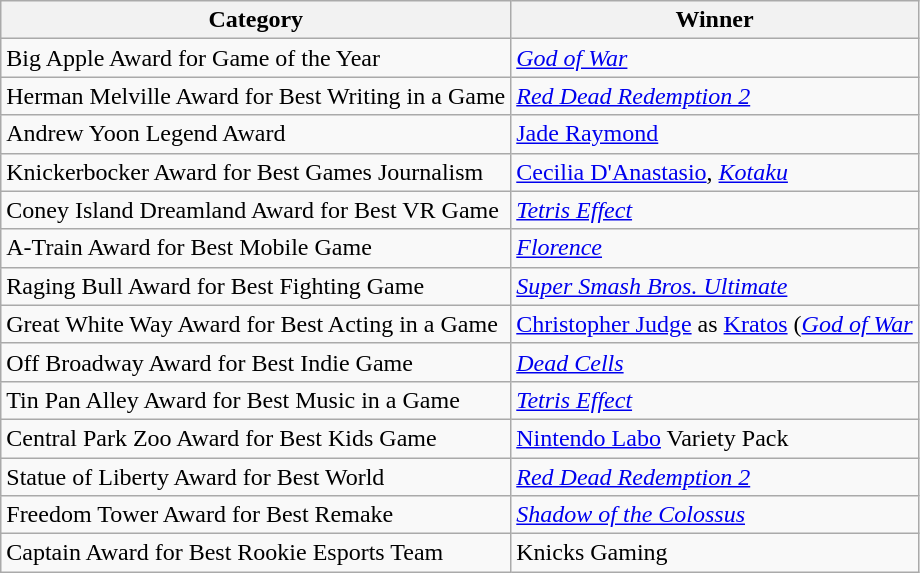<table class="wikitable sortable plainrowheaders" border="none" style="margin:0">
<tr valign="bottom">
<th scope="col">Category</th>
<th scope="col">Winner</th>
</tr>
<tr>
<td>Big Apple Award for Game of the Year</td>
<td><em><a href='#'>God of War</a></em></td>
</tr>
<tr>
<td>Herman Melville Award for Best Writing in a Game</td>
<td><em><a href='#'>Red Dead Redemption 2</a></em></td>
</tr>
<tr>
<td>Andrew Yoon Legend Award</td>
<td><a href='#'>Jade Raymond</a></td>
</tr>
<tr>
<td>Knickerbocker Award for Best Games Journalism</td>
<td><a href='#'>Cecilia D'Anastasio</a>, <em><a href='#'>Kotaku</a></em></td>
</tr>
<tr>
<td>Coney Island Dreamland Award for Best VR Game</td>
<td><em><a href='#'>Tetris Effect</a></em></td>
</tr>
<tr>
<td>A-Train Award for Best Mobile Game</td>
<td><em><a href='#'>Florence</a></em></td>
</tr>
<tr>
<td>Raging Bull Award for Best Fighting Game</td>
<td><em><a href='#'>Super Smash Bros. Ultimate</a></em></td>
</tr>
<tr>
<td>Great White Way Award for Best Acting in a Game</td>
<td><a href='#'>Christopher Judge</a> as <a href='#'>Kratos</a> (<em><a href='#'>God of War</a></em></td>
</tr>
<tr>
<td>Off Broadway Award for Best Indie Game</td>
<td><em><a href='#'>Dead Cells</a></em></td>
</tr>
<tr>
<td>Tin Pan Alley Award for Best Music in a Game</td>
<td><em><a href='#'>Tetris Effect</a></em></td>
</tr>
<tr>
<td>Central Park Zoo Award for Best Kids Game</td>
<td><a href='#'>Nintendo Labo</a> Variety Pack</td>
</tr>
<tr>
<td>Statue of Liberty Award for Best World</td>
<td><em><a href='#'>Red Dead Redemption 2</a></em></td>
</tr>
<tr>
<td>Freedom Tower Award for Best Remake</td>
<td><em><a href='#'>Shadow of the Colossus</a></em></td>
</tr>
<tr>
<td>Captain Award for Best Rookie Esports Team</td>
<td>Knicks Gaming</td>
</tr>
</table>
